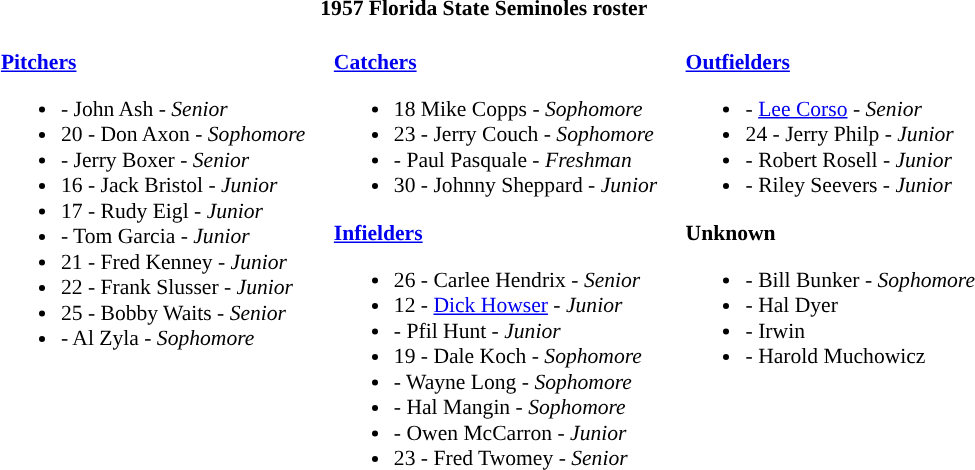<table class="toccolours" style="border-collapse:collapse; font-size:90%;">
<tr>
<th colspan=9>1957 Florida State Seminoles roster</th>
</tr>
<tr>
<td width="03"> </td>
<td valign="top"><br><strong><a href='#'>Pitchers</a></strong><ul><li>- John Ash - <em>Senior</em></li><li>20 - Don Axon - <em>Sophomore</em></li><li>- Jerry Boxer - <em>Senior</em></li><li>16 - Jack Bristol - <em>Junior</em></li><li>17 - Rudy Eigl - <em>Junior</em></li><li>- Tom Garcia - <em>Junior</em></li><li>21 - Fred Kenney - <em>Junior</em></li><li>22 - Frank Slusser - <em>Junior</em></li><li>25 - Bobby Waits - <em>Senior</em></li><li>- Al Zyla - <em>Sophomore</em></li></ul></td>
<td width="15"> </td>
<td valign="top"><br><strong><a href='#'>Catchers</a></strong><ul><li>18 Mike Copps - <em>Sophomore</em></li><li>23 - Jerry Couch - <em>Sophomore</em></li><li>- Paul Pasquale - <em>Freshman</em></li><li>30 - Johnny Sheppard - <em>Junior</em></li></ul><strong><a href='#'>Infielders</a></strong><ul><li>26 - Carlee Hendrix - <em>Senior</em></li><li>12 - <a href='#'>Dick Howser</a> - <em>Junior</em></li><li>- Pfil Hunt - <em>Junior</em></li><li>19 - Dale Koch - <em>Sophomore</em></li><li>- Wayne Long - <em>Sophomore</em></li><li>- Hal Mangin - <em>Sophomore</em></li><li>- Owen McCarron - <em>Junior</em></li><li>23 - Fred Twomey - <em>Senior</em></li></ul></td>
<td width="15"> </td>
<td valign="top"><br><strong><a href='#'>Outfielders</a></strong><ul><li>- <a href='#'>Lee Corso</a> - <em>Senior</em></li><li>24 - Jerry Philp - <em>Junior</em></li><li>- Robert Rosell - <em>Junior</em></li><li>- Riley Seevers - <em>Junior</em></li></ul><strong>Unknown</strong><ul><li>- Bill Bunker - <em>Sophomore</em></li><li>- Hal Dyer</li><li>- Irwin</li><li>- Harold Muchowicz</li></ul></td>
</tr>
</table>
